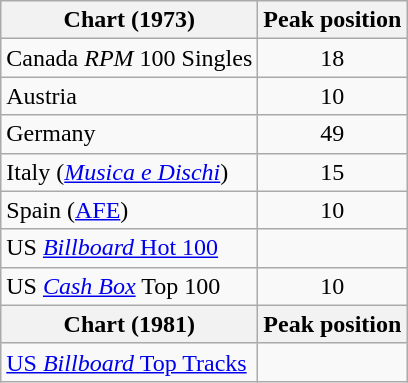<table class="wikitable sortable">
<tr>
<th>Chart (1973)</th>
<th>Peak position</th>
</tr>
<tr>
<td>Canada <em>RPM</em> 100 Singles</td>
<td style="text-align:center;">18</td>
</tr>
<tr>
<td>Austria</td>
<td style="text-align:center;">10</td>
</tr>
<tr>
<td>Germany</td>
<td style="text-align:center;">49</td>
</tr>
<tr>
<td>Italy (<em><a href='#'>Musica e Dischi</a></em>)</td>
<td align="center">15</td>
</tr>
<tr>
<td>Spain (<a href='#'>AFE</a>)</td>
<td align="center">10</td>
</tr>
<tr>
<td>US <a href='#'><em>Billboard</em> Hot 100</a></td>
<td></td>
</tr>
<tr>
<td>US <a href='#'><em>Cash Box</em></a> Top 100</td>
<td style="text-align:center;">10</td>
</tr>
<tr>
<th>Chart (1981)</th>
<th>Peak position</th>
</tr>
<tr>
<td><a href='#'>US <em>Billboard</em> Top Tracks</a></td>
<td></td>
</tr>
</table>
